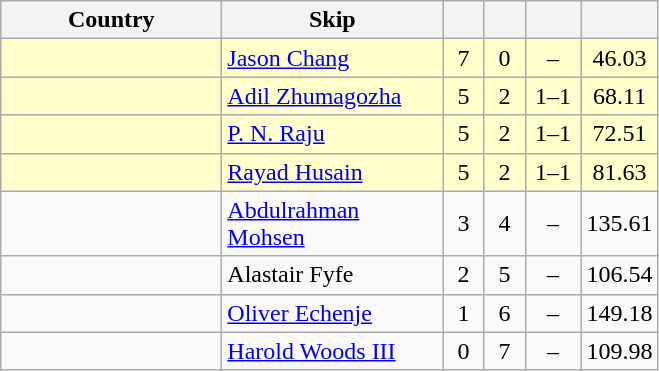<table class=wikitable style="text-align:center;">
<tr>
<th width=140>Country</th>
<th width=140>Skip</th>
<th width=20></th>
<th width=20></th>
<th width=30></th>
<th width=20></th>
</tr>
<tr bgcolor=#ffffcc>
<td style="text-align:left;"></td>
<td style="text-align:left;"><a href='#'>Jason Chang</a></td>
<td>7</td>
<td>0</td>
<td>–</td>
<td>46.03</td>
</tr>
<tr bgcolor=#ffffcc>
<td style="text-align:left;"></td>
<td style="text-align:left;"><a href='#'>Adil Zhumagozha</a></td>
<td>5</td>
<td>2</td>
<td>1–1</td>
<td>68.11</td>
</tr>
<tr bgcolor=#ffffcc>
<td style="text-align:left;"></td>
<td style="text-align:left;"><a href='#'>P. N. Raju</a></td>
<td>5</td>
<td>2</td>
<td>1–1</td>
<td>72.51</td>
</tr>
<tr bgcolor=#ffffcc>
<td style="text-align:left;"></td>
<td style="text-align:left;"><a href='#'>Rayad Husain</a></td>
<td>5</td>
<td>2</td>
<td>1–1</td>
<td>81.63</td>
</tr>
<tr>
<td style="text-align:left;"></td>
<td style="text-align:left;"><a href='#'>Abdulrahman Mohsen</a></td>
<td>3</td>
<td>4</td>
<td>–</td>
<td>135.61</td>
</tr>
<tr>
<td style="text-align:left;"></td>
<td style="text-align:left;">Alastair Fyfe</td>
<td>2</td>
<td>5</td>
<td>–</td>
<td>106.54</td>
</tr>
<tr>
<td style="text-align:left;"></td>
<td style="text-align:left;"><a href='#'>Oliver Echenje</a></td>
<td>1</td>
<td>6</td>
<td>–</td>
<td>149.18</td>
</tr>
<tr>
<td style="text-align:left;"></td>
<td style="text-align:left;"><a href='#'>Harold Woods III</a></td>
<td>0</td>
<td>7</td>
<td>–</td>
<td>109.98</td>
</tr>
</table>
